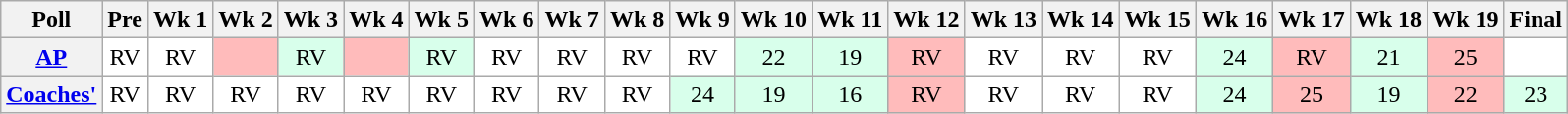<table class="wikitable" style="white-space:nowrap;">
<tr>
<th>Poll</th>
<th>Pre</th>
<th>Wk 1</th>
<th>Wk 2</th>
<th>Wk 3</th>
<th>Wk 4</th>
<th>Wk 5</th>
<th>Wk 6</th>
<th>Wk 7</th>
<th>Wk 8</th>
<th>Wk 9</th>
<th>Wk 10</th>
<th>Wk 11</th>
<th>Wk 12</th>
<th>Wk 13</th>
<th>Wk 14</th>
<th>Wk 15</th>
<th>Wk 16</th>
<th>Wk 17</th>
<th>Wk 18</th>
<th>Wk 19</th>
<th>Final</th>
</tr>
<tr style="text-align:center;">
<th><a href='#'>AP</a></th>
<td style="background:#FFF;">RV</td>
<td style="background:#FFF;">RV</td>
<td style="background:#FFBBBB;"></td>
<td style="background:#D8FFEB;">RV</td>
<td style="background:#FFBBBB;"></td>
<td style="background:#D8FFEB;">RV</td>
<td style="background:#FFF;">RV</td>
<td style="background:#FFF;">RV</td>
<td style="background:#FFF;">RV</td>
<td style="background:#FFF;">RV</td>
<td style="background:#D8FFEB;">22</td>
<td style="background:#D8FFEB;">19</td>
<td style="background:#FFBBBB;">RV</td>
<td style="background:#FFF;">RV</td>
<td style="background:#FFF;">RV</td>
<td style="background:#FFF;">RV</td>
<td style="background:#D8FFEB;">24</td>
<td style="background:#FFBBBB;">RV</td>
<td style="background:#D8FFEB;">21</td>
<td style="background:#FFBBBB;">25</td>
<td style="background:#FFF;"></td>
</tr>
<tr style="text-align:center;">
<th><a href='#'>Coaches'</a></th>
<td style="background:#FFF;">RV</td>
<td style="background:#FFF;">RV</td>
<td style="background:#FFF;">RV</td>
<td style="background:#FFF;">RV</td>
<td style="background:#FFF;">RV</td>
<td style="background:#FFF;">RV</td>
<td style="background:#FFF;">RV</td>
<td style="background:#FFF;">RV</td>
<td style="background:#FFF;">RV</td>
<td style="background:#D8FFEB;">24</td>
<td style="background:#D8FFEB;">19</td>
<td style="background:#D8FFEB;">16</td>
<td style="background:#FFBBBB;">RV</td>
<td style="background:#FFF;">RV</td>
<td style="background:#FFF;">RV</td>
<td style="background:#FFF;">RV</td>
<td style="background:#D8FFEB;">24</td>
<td style="background:#FFBBBB;">25</td>
<td style="background:#D8FFEB;">19</td>
<td style="background:#FFBBBB;">22</td>
<td style="background:#D8FFEB;">23</td>
</tr>
</table>
